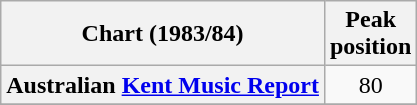<table class="wikitable sortable plainrowheaders">
<tr>
<th>Chart (1983/84)</th>
<th>Peak<br>position</th>
</tr>
<tr>
<th scope="row">Australian <a href='#'>Kent Music Report</a></th>
<td style="text-align:center;">80</td>
</tr>
<tr>
</tr>
</table>
